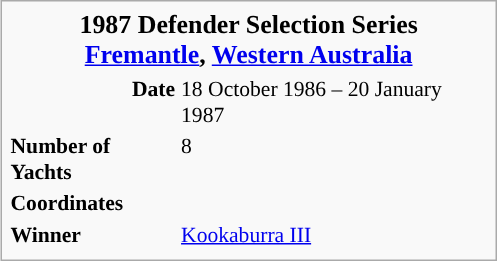<table class="infobox" style="width: 23em; font-size: 90%">
<tr>
<th colspan="2" style="text-align: center; font-size: larger;"><strong>1987 Defender Selection Series</strong><br><strong><a href='#'>Fremantle</a>, <a href='#'>Western Australia</a></strong></th>
</tr>
<tr>
<td style="text-align: right;"><strong>Date</strong></td>
<td>18 October 1986 – 20 January 1987</td>
</tr>
<tr>
<td><strong>Number of Yachts</strong></td>
<td>8</td>
</tr>
<tr>
<td><strong>Coordinates</strong></td>
<td></td>
</tr>
<tr>
<td><strong>Winner</strong></td>
<td><a href='#'>Kookaburra III</a></td>
</tr>
<tr>
</tr>
</table>
